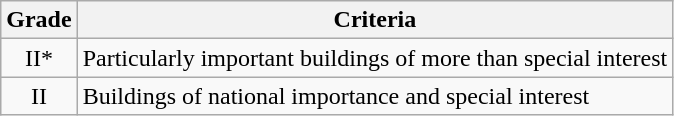<table class="wikitable">
<tr>
<th>Grade</th>
<th>Criteria</th>
</tr>
<tr>
<td align="center" >II*</td>
<td>Particularly important buildings of more than special interest</td>
</tr>
<tr>
<td align="center" >II</td>
<td>Buildings of national importance and special interest</td>
</tr>
</table>
